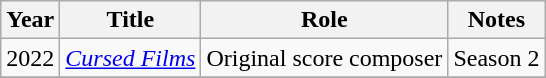<table class = "wikitable sortable">
<tr>
<th>Year</th>
<th>Title</th>
<th>Role</th>
<th class="unsortable">Notes</th>
</tr>
<tr>
<td>2022</td>
<td><em><a href='#'>Cursed Films</a></em></td>
<td>Original score composer</td>
<td>Season 2</td>
</tr>
<tr>
</tr>
</table>
